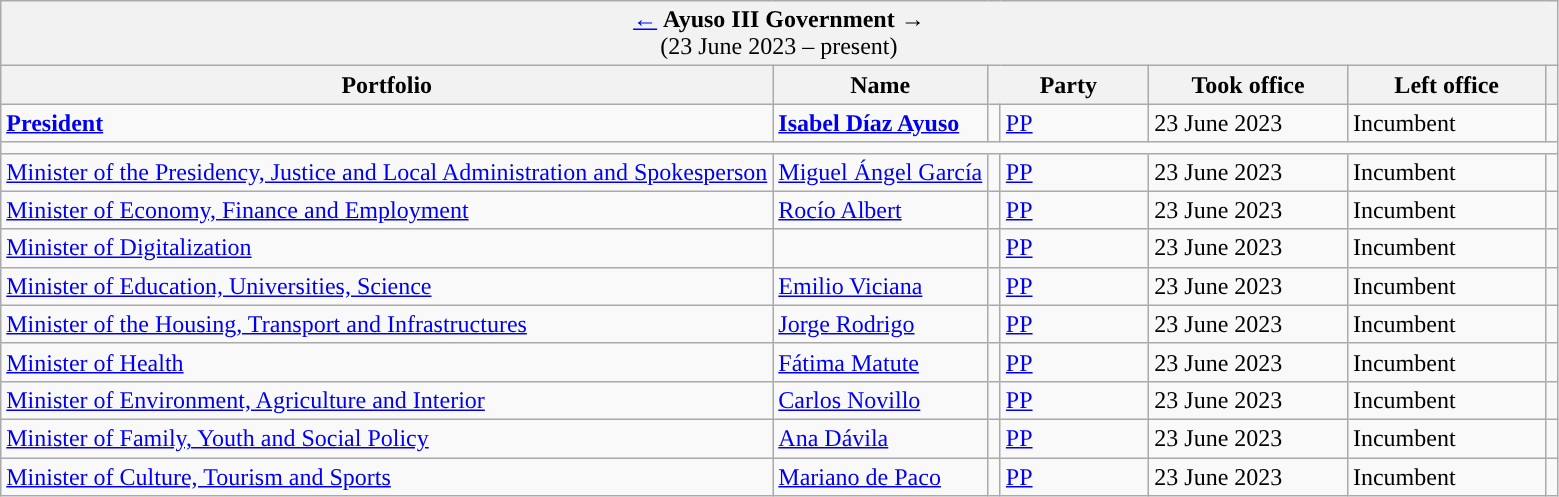<table class="wikitable">
<tr>
<td colspan="7" bgcolor="#F2F2F2" align="center"><a href='#'>←</a> <strong>Ayuso III Government</strong> →<br>(23 June 2023 – present)</td>
</tr>
<tr>
<th>Portfolio</th>
<th>Name</th>
<th width="100px" colspan="2">Party</th>
<th width="125px">Took office</th>
<th width="125px">Left office</th>
<th></th>
</tr>
<tr>
<td><strong><a href='#'>President</a></strong></td>
<td><strong><a href='#'>Isabel Díaz Ayuso</a></strong></td>
<td width="1" style="background-color:"></td>
<td><a href='#'>PP</a></td>
<td>23 June 2023</td>
<td>Incumbent</td>
<td align="center"></td>
</tr>
<tr>
<td colspan="7"></td>
</tr>
<tr>
<td><a href='#'>Minister of the Presidency, Justice and Local Administration and Spokesperson</a></td>
<td><a href='#'>Miguel Ángel García</a></td>
<td style="background-color:"></td>
<td><a href='#'>PP</a></td>
<td>23 June 2023</td>
<td>Incumbent</td>
<td align="center"></td>
</tr>
<tr>
<td><a href='#'>Minister of Economy, Finance and Employment</a></td>
<td><a href='#'>Rocío Albert</a></td>
<td style="background-color:"></td>
<td><a href='#'>PP</a></td>
<td>23 June 2023</td>
<td>Incumbent</td>
<td align="center"></td>
</tr>
<tr>
<td><a href='#'>Minister of Digitalization</a></td>
<td></td>
<td style="background-color:"></td>
<td><a href='#'>PP</a></td>
<td>23 June 2023</td>
<td>Incumbent</td>
<td align="center"></td>
</tr>
<tr>
<td><a href='#'>Minister of Education, Universities, Science</a></td>
<td><a href='#'>Emilio Viciana</a></td>
<td style="background-color:"></td>
<td><a href='#'>PP</a> </td>
<td>23 June 2023</td>
<td>Incumbent</td>
<td align="center"></td>
</tr>
<tr>
<td><a href='#'>Minister of the Housing, Transport and Infrastructures</a></td>
<td><a href='#'>Jorge Rodrigo</a></td>
<td style="background-color:"></td>
<td><a href='#'>PP</a></td>
<td>23 June 2023</td>
<td>Incumbent</td>
<td align="center"></td>
</tr>
<tr>
<td><a href='#'>Minister of Health</a></td>
<td><a href='#'>Fátima Matute</a></td>
<td style="background-color:"></td>
<td><a href='#'>PP</a> </td>
<td>23 June 2023</td>
<td>Incumbent</td>
<td align="center"></td>
</tr>
<tr>
<td><a href='#'>Minister of Environment, Agriculture and Interior</a></td>
<td><a href='#'>Carlos Novillo</a></td>
<td style="background-color:"></td>
<td><a href='#'>PP</a></td>
<td>23 June 2023</td>
<td>Incumbent</td>
<td align="center"></td>
</tr>
<tr>
<td><a href='#'>Minister of Family, Youth and Social Policy</a></td>
<td><a href='#'>Ana Dávila</a></td>
<td style="background-color:"></td>
<td><a href='#'>PP</a></td>
<td>23 June 2023</td>
<td>Incumbent</td>
<td align="center"></td>
</tr>
<tr>
<td><a href='#'>Minister of Culture, Tourism and Sports</a></td>
<td><a href='#'>Mariano de Paco</a></td>
<td style="background-color:"></td>
<td><a href='#'>PP</a> </td>
<td>23 June 2023</td>
<td>Incumbent</td>
<td align="center"></td>
</tr>
</table>
